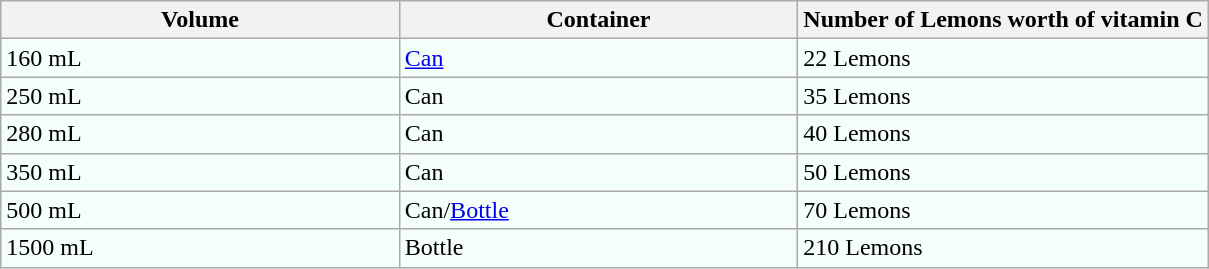<table class="wikitable" style="vertical-align:top;background-color:#f5fffa;">
<tr>
<th width="33%">Volume</th>
<th width="33%">Container</th>
<th width="34%">Number of Lemons worth of vitamin C</th>
</tr>
<tr>
<td>160 mL</td>
<td><a href='#'>Can</a></td>
<td>22 Lemons</td>
</tr>
<tr>
<td>250 mL</td>
<td>Can</td>
<td>35 Lemons</td>
</tr>
<tr>
<td>280 mL</td>
<td>Can</td>
<td>40 Lemons</td>
</tr>
<tr>
<td>350 mL</td>
<td>Can</td>
<td>50 Lemons</td>
</tr>
<tr>
<td>500 mL</td>
<td>Can/<a href='#'>Bottle</a></td>
<td>70 Lemons</td>
</tr>
<tr>
<td>1500 mL</td>
<td>Bottle</td>
<td>210 Lemons</td>
</tr>
</table>
